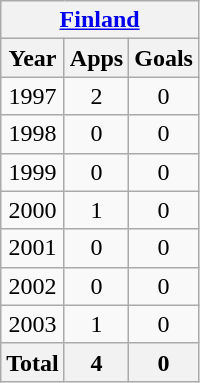<table class=wikitable style=text-align:center>
<tr>
<th colspan=4><a href='#'>Finland</a></th>
</tr>
<tr>
<th>Year</th>
<th>Apps</th>
<th>Goals</th>
</tr>
<tr>
<td>1997</td>
<td>2</td>
<td>0</td>
</tr>
<tr>
<td>1998</td>
<td>0</td>
<td>0</td>
</tr>
<tr>
<td>1999</td>
<td>0</td>
<td>0</td>
</tr>
<tr>
<td>2000</td>
<td>1</td>
<td>0</td>
</tr>
<tr>
<td>2001</td>
<td>0</td>
<td>0</td>
</tr>
<tr>
<td>2002</td>
<td>0</td>
<td>0</td>
</tr>
<tr>
<td>2003</td>
<td>1</td>
<td>0</td>
</tr>
<tr>
<th colspan=1>Total</th>
<th>4</th>
<th>0</th>
</tr>
</table>
